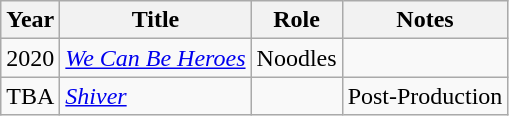<table class="wikitable sortable">
<tr>
<th>Year</th>
<th>Title</th>
<th>Role</th>
<th>Notes</th>
</tr>
<tr>
<td>2020</td>
<td><em><a href='#'>We Can Be Heroes</a></em></td>
<td>Noodles</td>
<td></td>
</tr>
<tr>
<td>TBA</td>
<td><em><a href='#'>Shiver</a></em></td>
<td></td>
<td>Post-Production</td>
</tr>
</table>
